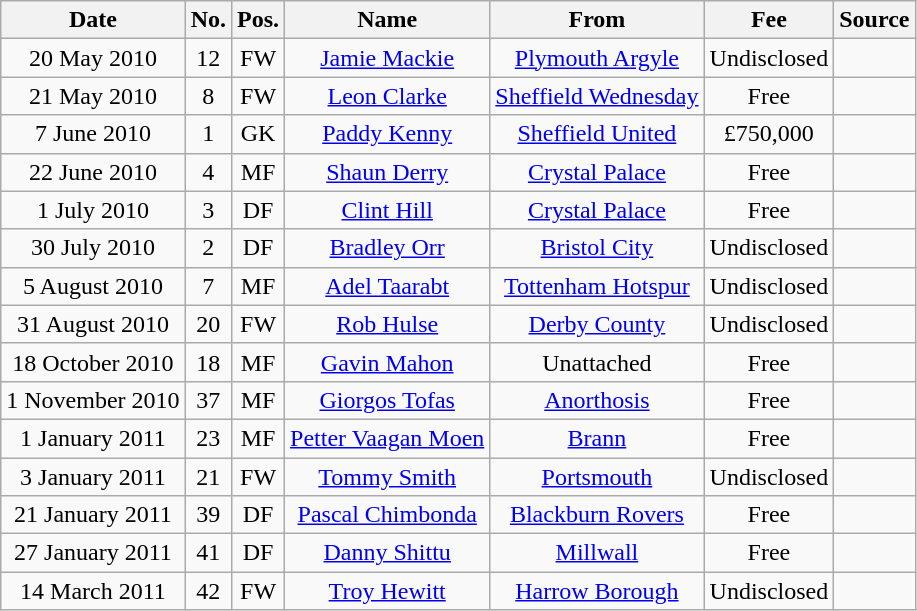<table class="wikitable" style="text-align:center">
<tr>
<th>Date</th>
<th>No.</th>
<th>Pos.</th>
<th>Name</th>
<th>From</th>
<th>Fee</th>
<th>Source</th>
</tr>
<tr>
<td>20 May 2010</td>
<td>12</td>
<td>FW</td>
<td> <a href='#'>Jamie Mackie</a></td>
<td><a href='#'>Plymouth Argyle</a></td>
<td>Undisclosed</td>
<td></td>
</tr>
<tr>
<td>21 May 2010</td>
<td>8</td>
<td>FW</td>
<td> <a href='#'>Leon Clarke</a></td>
<td><a href='#'>Sheffield Wednesday</a></td>
<td>Free</td>
<td></td>
</tr>
<tr>
<td>7 June 2010</td>
<td>1</td>
<td>GK</td>
<td> <a href='#'>Paddy Kenny</a></td>
<td><a href='#'>Sheffield United</a></td>
<td>£750,000</td>
<td></td>
</tr>
<tr>
<td>22 June 2010</td>
<td>4</td>
<td>MF</td>
<td> <a href='#'>Shaun Derry</a></td>
<td><a href='#'>Crystal Palace</a></td>
<td>Free</td>
<td></td>
</tr>
<tr>
<td>1 July 2010</td>
<td>3</td>
<td>DF</td>
<td> <a href='#'>Clint Hill</a></td>
<td><a href='#'>Crystal Palace</a></td>
<td>Free</td>
<td></td>
</tr>
<tr>
<td>30 July 2010</td>
<td>2</td>
<td>DF</td>
<td> <a href='#'>Bradley Orr</a></td>
<td><a href='#'>Bristol City</a></td>
<td>Undisclosed</td>
<td></td>
</tr>
<tr>
<td>5 August 2010</td>
<td>7</td>
<td>MF</td>
<td> <a href='#'>Adel Taarabt</a></td>
<td><a href='#'>Tottenham Hotspur</a></td>
<td>Undisclosed</td>
<td></td>
</tr>
<tr>
<td>31 August 2010</td>
<td>20</td>
<td>FW</td>
<td> <a href='#'>Rob Hulse</a></td>
<td><a href='#'>Derby County</a></td>
<td>Undisclosed</td>
<td></td>
</tr>
<tr>
<td>18 October 2010</td>
<td>18</td>
<td>MF</td>
<td> <a href='#'>Gavin Mahon</a></td>
<td>Unattached</td>
<td>Free</td>
<td></td>
</tr>
<tr>
<td>1 November 2010</td>
<td>37</td>
<td>MF</td>
<td> <a href='#'>Giorgos Tofas</a></td>
<td> <a href='#'>Anorthosis</a></td>
<td>Free</td>
<td></td>
</tr>
<tr>
<td>1 January 2011</td>
<td>23</td>
<td>MF</td>
<td> <a href='#'>Petter Vaagan Moen</a></td>
<td> <a href='#'>Brann</a></td>
<td>Free</td>
<td></td>
</tr>
<tr>
<td>3 January 2011</td>
<td>21</td>
<td>FW</td>
<td> <a href='#'>Tommy Smith</a></td>
<td><a href='#'>Portsmouth</a></td>
<td>Undisclosed</td>
<td></td>
</tr>
<tr>
<td>21 January 2011</td>
<td>39</td>
<td>DF</td>
<td> <a href='#'>Pascal Chimbonda</a></td>
<td><a href='#'>Blackburn Rovers</a></td>
<td>Free</td>
<td></td>
</tr>
<tr>
<td>27 January 2011</td>
<td>41</td>
<td>DF</td>
<td> <a href='#'>Danny Shittu</a></td>
<td><a href='#'>Millwall</a></td>
<td>Free</td>
<td></td>
</tr>
<tr>
<td>14 March 2011</td>
<td>42</td>
<td>FW</td>
<td> <a href='#'>Troy Hewitt</a></td>
<td><a href='#'>Harrow Borough</a></td>
<td>Undisclosed</td>
<td></td>
</tr>
</table>
